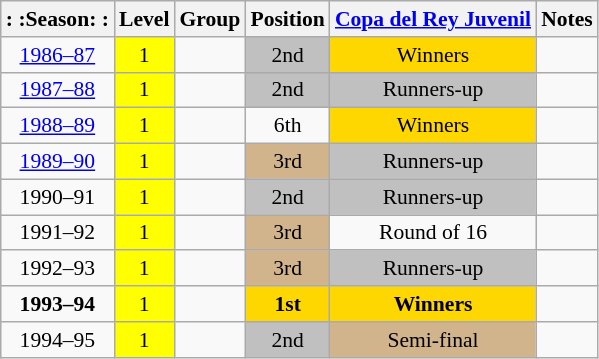<table class="wikitable" style="text-align:center; font-size:90%">
<tr>
<th>: :Season: :</th>
<th>Level</th>
<th>Group</th>
<th>Position</th>
<th><a href='#'>Copa del Rey Juvenil</a></th>
<th>Notes</th>
</tr>
<tr>
<td><a href='#'>1986–87</a></td>
<td bgcolor=#FFFF00>1</td>
<td></td>
<td bgcolor=silver>2nd</td>
<td bgcolor=gold>Winners</td>
<td></td>
</tr>
<tr>
<td><a href='#'>1987–88</a></td>
<td bgcolor=#FFFF00>1</td>
<td></td>
<td bgcolor=silver>2nd</td>
<td bgcolor=silver>Runners-up</td>
<td></td>
</tr>
<tr>
<td><a href='#'>1988–89</a></td>
<td bgcolor=#FFFF00>1</td>
<td></td>
<td>6th</td>
<td bgcolor=gold>Winners</td>
<td></td>
</tr>
<tr>
<td><a href='#'>1989–90</a></td>
<td bgcolor=#FFFF00>1</td>
<td></td>
<td bgcolor=#D2B48C>3rd</td>
<td bgcolor=silver>Runners-up</td>
<td></td>
</tr>
<tr>
<td>1990–91</td>
<td bgcolor=#FFFF00>1</td>
<td></td>
<td bgcolor=silver>2nd</td>
<td bgcolor=silver>Runners-up</td>
<td></td>
</tr>
<tr>
<td>1991–92</td>
<td bgcolor=#FFFF00>1</td>
<td></td>
<td bgcolor=#D2B48C>3rd</td>
<td>Round of 16</td>
<td></td>
</tr>
<tr>
<td>1992–93</td>
<td bgcolor=#FFFF00>1</td>
<td></td>
<td bgcolor=#D2B48C>3rd</td>
<td bgcolor=silver>Runners-up</td>
<td></td>
</tr>
<tr>
<td><strong>1993–94</strong></td>
<td bgcolor=#FFFF00>1</td>
<td></td>
<td bgcolor=gold><strong>1st</strong></td>
<td bgcolor=gold><strong>Winners</strong></td>
<td></td>
</tr>
<tr>
<td>1994–95</td>
<td bgcolor=#FFFF00>1</td>
<td></td>
<td bgcolor=silver>2nd</td>
<td bgcolor=#D2B48C>Semi-final</td>
<td></td>
</tr>
</table>
